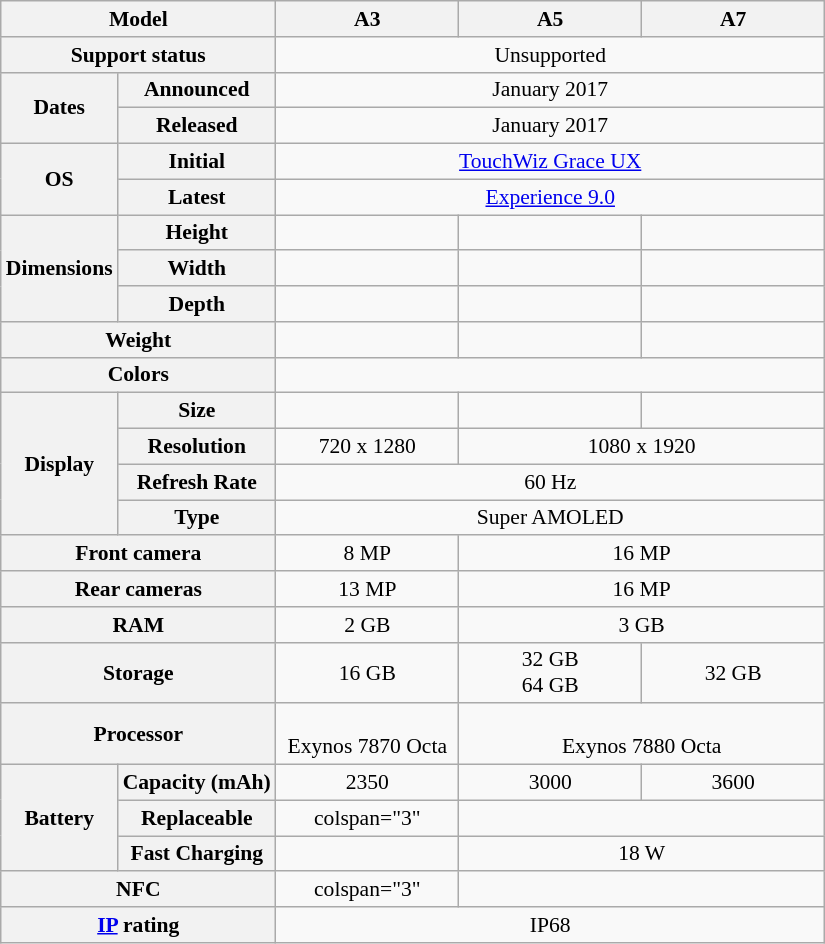<table class="wikitable" style="text-align:center; font-size:90%;">
<tr>
<th colspan="2">Model</th>
<th style="min-width: 8em">A3</th>
<th style="min-width: 8em">A5</th>
<th style="min-width: 8em">A7</th>
</tr>
<tr>
<th colspan="2">Support status</th>
<td colspan="3">Unsupported</td>
</tr>
<tr>
<th rowspan="2">Dates</th>
<th>Announced</th>
<td colspan="3">January 2017</td>
</tr>
<tr>
<th>Released</th>
<td colspan="3">January 2017</td>
</tr>
<tr>
<th rowspan="2">OS</th>
<th>Initial</th>
<td colspan="3"><a href='#'>TouchWiz Grace UX</a><br></td>
</tr>
<tr>
<th>Latest</th>
<td colspan="3"><a href='#'>Experience 9.0</a><br></td>
</tr>
<tr>
<th rowspan="3">Dimensions<br></th>
<th>Height</th>
<td></td>
<td></td>
<td></td>
</tr>
<tr>
<th>Width</th>
<td></td>
<td></td>
<td></td>
</tr>
<tr>
<th>Depth</th>
<td></td>
<td></td>
<td></td>
</tr>
<tr>
<th colspan="2">Weight<br></th>
<td></td>
<td></td>
<td></td>
</tr>
<tr>
<th colspan="2">Colors</th>
<td colspan="3">   </td>
</tr>
<tr>
<th rowspan="4">Display</th>
<th>Size</th>
<td></td>
<td></td>
<td></td>
</tr>
<tr>
<th>Resolution</th>
<td>720 x 1280</td>
<td colspan="2">1080 x 1920</td>
</tr>
<tr>
<th>Refresh Rate</th>
<td colspan="3">60 Hz</td>
</tr>
<tr>
<th>Type</th>
<td colspan="3">Super AMOLED</td>
</tr>
<tr>
<th colspan="2">Front camera</th>
<td>8 MP</td>
<td colspan="2">16 MP</td>
</tr>
<tr>
<th colspan="2">Rear cameras</th>
<td>13 MP</td>
<td colspan="2">16 MP</td>
</tr>
<tr>
<th colspan="2">RAM</th>
<td>2 GB</td>
<td colspan="2">3 GB</td>
</tr>
<tr>
<th colspan="2">Storage</th>
<td>16 GB</td>
<td>32 GB<br>64 GB</td>
<td>32 GB</td>
</tr>
<tr>
<th colspan="2">Processor</th>
<td><br>Exynos 7870 Octa</td>
<td colspan="2"><br>Exynos 7880 Octa</td>
</tr>
<tr>
<th rowspan="3">Battery</th>
<th>Capacity (mAh)</th>
<td>2350</td>
<td>3000</td>
<td>3600</td>
</tr>
<tr>
<th>Replaceable</th>
<td>colspan="3" </td>
</tr>
<tr>
<th>Fast Charging</th>
<td></td>
<td colspan="2">18 W</td>
</tr>
<tr>
<th colspan="2">NFC</th>
<td>colspan="3" </td>
</tr>
<tr>
<th colspan="2"><a href='#'>IP</a> rating</th>
<td colspan="3">IP68</td>
</tr>
</table>
